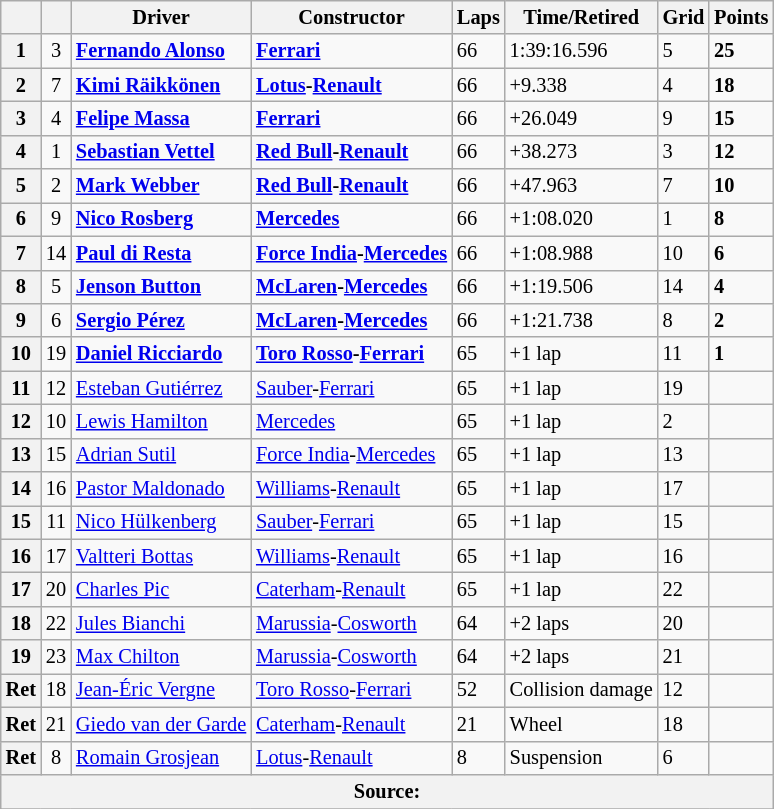<table class="wikitable" style="font-size: 85%">
<tr>
<th></th>
<th></th>
<th>Driver</th>
<th>Constructor</th>
<th>Laps</th>
<th>Time/Retired</th>
<th>Grid</th>
<th>Points</th>
</tr>
<tr>
<th>1</th>
<td align="center">3</td>
<td> <strong><a href='#'>Fernando Alonso</a></strong></td>
<td><strong><a href='#'>Ferrari</a></strong></td>
<td>66</td>
<td>1:39:16.596</td>
<td>5</td>
<td><strong>25</strong></td>
</tr>
<tr>
<th>2</th>
<td align="center">7</td>
<td> <strong><a href='#'>Kimi Räikkönen</a></strong></td>
<td><strong><a href='#'>Lotus</a>-<a href='#'>Renault</a></strong></td>
<td>66</td>
<td>+9.338</td>
<td>4</td>
<td><strong>18</strong></td>
</tr>
<tr>
<th>3</th>
<td align="center">4</td>
<td> <strong><a href='#'>Felipe Massa</a></strong></td>
<td><strong><a href='#'>Ferrari</a></strong></td>
<td>66</td>
<td>+26.049</td>
<td>9</td>
<td><strong>15</strong></td>
</tr>
<tr>
<th>4</th>
<td align="center">1</td>
<td> <strong><a href='#'>Sebastian Vettel</a></strong></td>
<td><strong><a href='#'>Red Bull</a>-<a href='#'>Renault</a></strong></td>
<td>66</td>
<td>+38.273</td>
<td>3</td>
<td><strong>12</strong></td>
</tr>
<tr>
<th>5</th>
<td align="center">2</td>
<td> <strong><a href='#'>Mark Webber</a></strong></td>
<td><strong><a href='#'>Red Bull</a>-<a href='#'>Renault</a></strong></td>
<td>66</td>
<td>+47.963</td>
<td>7</td>
<td><strong>10</strong></td>
</tr>
<tr>
<th>6</th>
<td align="center">9</td>
<td> <strong><a href='#'>Nico Rosberg</a></strong></td>
<td><strong><a href='#'>Mercedes</a></strong></td>
<td>66</td>
<td>+1:08.020</td>
<td>1</td>
<td><strong>8</strong></td>
</tr>
<tr>
<th>7</th>
<td align="center">14</td>
<td> <strong><a href='#'>Paul di Resta</a></strong></td>
<td><strong><a href='#'>Force India</a>-<a href='#'>Mercedes</a></strong></td>
<td>66</td>
<td>+1:08.988</td>
<td>10</td>
<td><strong>6</strong></td>
</tr>
<tr>
<th>8</th>
<td align="center">5</td>
<td> <strong><a href='#'>Jenson Button</a></strong></td>
<td><strong><a href='#'>McLaren</a>-<a href='#'>Mercedes</a></strong></td>
<td>66</td>
<td>+1:19.506</td>
<td>14</td>
<td><strong>4</strong></td>
</tr>
<tr>
<th>9</th>
<td align="center">6</td>
<td> <strong><a href='#'>Sergio Pérez</a></strong></td>
<td><strong><a href='#'>McLaren</a>-<a href='#'>Mercedes</a></strong></td>
<td>66</td>
<td>+1:21.738</td>
<td>8</td>
<td><strong>2</strong></td>
</tr>
<tr>
<th>10</th>
<td align="center">19</td>
<td> <strong><a href='#'>Daniel Ricciardo</a></strong></td>
<td><strong><a href='#'>Toro Rosso</a>-<a href='#'>Ferrari</a></strong></td>
<td>65</td>
<td>+1 lap</td>
<td>11</td>
<td><strong>1</strong></td>
</tr>
<tr>
<th>11</th>
<td align="center">12</td>
<td> <a href='#'>Esteban Gutiérrez</a></td>
<td><a href='#'>Sauber</a>-<a href='#'>Ferrari</a></td>
<td>65</td>
<td>+1 lap</td>
<td>19</td>
<td></td>
</tr>
<tr>
<th>12</th>
<td align="center">10</td>
<td> <a href='#'>Lewis Hamilton</a></td>
<td><a href='#'>Mercedes</a></td>
<td>65</td>
<td>+1 lap</td>
<td>2</td>
<td></td>
</tr>
<tr>
<th>13</th>
<td align="center">15</td>
<td> <a href='#'>Adrian Sutil</a></td>
<td><a href='#'>Force India</a>-<a href='#'>Mercedes</a></td>
<td>65</td>
<td>+1 lap</td>
<td>13</td>
<td></td>
</tr>
<tr>
<th>14</th>
<td align="center">16</td>
<td> <a href='#'>Pastor Maldonado</a></td>
<td><a href='#'>Williams</a>-<a href='#'>Renault</a></td>
<td>65</td>
<td>+1 lap</td>
<td>17</td>
<td></td>
</tr>
<tr>
<th>15</th>
<td align="center">11</td>
<td> <a href='#'>Nico Hülkenberg</a></td>
<td><a href='#'>Sauber</a>-<a href='#'>Ferrari</a></td>
<td>65</td>
<td>+1 lap</td>
<td>15</td>
<td></td>
</tr>
<tr>
<th>16</th>
<td align="center">17</td>
<td> <a href='#'>Valtteri Bottas</a></td>
<td><a href='#'>Williams</a>-<a href='#'>Renault</a></td>
<td>65</td>
<td>+1 lap</td>
<td>16</td>
<td></td>
</tr>
<tr>
<th>17</th>
<td align="center">20</td>
<td> <a href='#'>Charles Pic</a></td>
<td><a href='#'>Caterham</a>-<a href='#'>Renault</a></td>
<td>65</td>
<td>+1 lap</td>
<td>22</td>
<td></td>
</tr>
<tr>
<th>18</th>
<td align="center">22</td>
<td> <a href='#'>Jules Bianchi</a></td>
<td><a href='#'>Marussia</a>-<a href='#'>Cosworth</a></td>
<td>64</td>
<td>+2 laps</td>
<td>20</td>
<td></td>
</tr>
<tr>
<th>19</th>
<td align="center">23</td>
<td> <a href='#'>Max Chilton</a></td>
<td><a href='#'>Marussia</a>-<a href='#'>Cosworth</a></td>
<td>64</td>
<td>+2 laps</td>
<td>21</td>
<td></td>
</tr>
<tr>
<th>Ret</th>
<td align="center">18</td>
<td> <a href='#'>Jean-Éric Vergne</a></td>
<td><a href='#'>Toro Rosso</a>-<a href='#'>Ferrari</a></td>
<td>52</td>
<td>Collision damage</td>
<td>12</td>
<td></td>
</tr>
<tr>
<th>Ret</th>
<td align="center">21</td>
<td> <a href='#'>Giedo van der Garde</a></td>
<td><a href='#'>Caterham</a>-<a href='#'>Renault</a></td>
<td>21</td>
<td>Wheel</td>
<td>18</td>
<td></td>
</tr>
<tr>
<th>Ret</th>
<td align="center">8</td>
<td> <a href='#'>Romain Grosjean</a></td>
<td><a href='#'>Lotus</a>-<a href='#'>Renault</a></td>
<td>8</td>
<td>Suspension</td>
<td>6</td>
<td></td>
</tr>
<tr>
<th colspan=8>Source:</th>
</tr>
<tr>
</tr>
</table>
